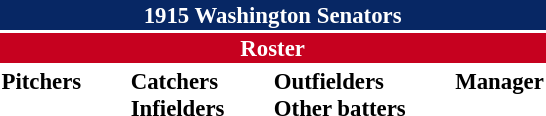<table class="toccolours" style="font-size: 95%;">
<tr>
<th colspan="10" style="background-color: #072764; color: white; text-align: center;">1915 Washington Senators</th>
</tr>
<tr>
<td colspan="10" style="background-color: #c6011f; color: white; text-align: center;"><strong>Roster</strong></td>
</tr>
<tr>
<td valign="top"><strong>Pitchers</strong><br>










</td>
<td width="25px"></td>
<td valign="top"><strong>Catchers</strong><br>


<strong>Infielders</strong>







</td>
<td width="25px"></td>
<td valign="top"><strong>Outfielders</strong><br>









<strong>Other batters</strong>
</td>
<td width="25px"></td>
<td valign="top"><strong>Manager</strong><br></td>
</tr>
</table>
